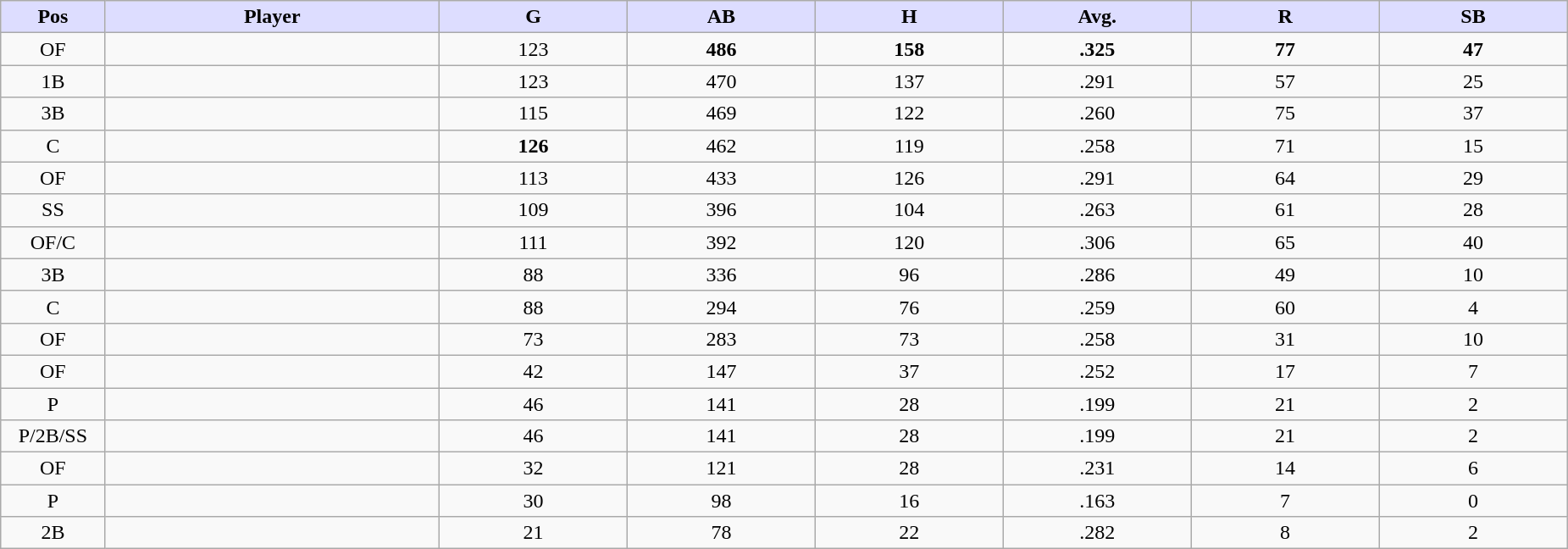<table class="wikitable sortable">
<tr>
<th style="background:#ddf; width:5%;">Pos</th>
<th style="background:#ddf; width:16%;">Player</th>
<th style="background:#ddf; width:9%;">G</th>
<th style="background:#ddf; width:9%;">AB</th>
<th style="background:#ddf; width:9%;">H</th>
<th style="background:#ddf; width:9%;">Avg.</th>
<th style="background:#ddf; width:9%;">R</th>
<th style="background:#ddf; width:9%;">SB</th>
</tr>
<tr style="text-align:center;">
<td>OF</td>
<td></td>
<td>123</td>
<td><strong>486</strong></td>
<td><strong>158</strong></td>
<td><strong>.325</strong></td>
<td><strong>77</strong></td>
<td><strong>47</strong></td>
</tr>
<tr style="text-align:center;">
<td>1B</td>
<td></td>
<td>123</td>
<td>470</td>
<td>137</td>
<td>.291</td>
<td>57</td>
<td>25</td>
</tr>
<tr style="text-align:center;">
<td>3B</td>
<td></td>
<td>115</td>
<td>469</td>
<td>122</td>
<td>.260</td>
<td>75</td>
<td>37</td>
</tr>
<tr style="text-align:center;">
<td>C</td>
<td></td>
<td><strong>126</strong></td>
<td>462</td>
<td>119</td>
<td>.258</td>
<td>71</td>
<td>15</td>
</tr>
<tr style="text-align:center;">
<td>OF</td>
<td></td>
<td>113</td>
<td>433</td>
<td>126</td>
<td>.291</td>
<td>64</td>
<td>29</td>
</tr>
<tr style="text-align:center;">
<td>SS</td>
<td></td>
<td>109</td>
<td>396</td>
<td>104</td>
<td>.263</td>
<td>61</td>
<td>28</td>
</tr>
<tr style="text-align:center;">
<td>OF/C</td>
<td></td>
<td>111</td>
<td>392</td>
<td>120</td>
<td>.306</td>
<td>65</td>
<td>40</td>
</tr>
<tr style="text-align:center;">
<td>3B</td>
<td></td>
<td>88</td>
<td>336</td>
<td>96</td>
<td>.286</td>
<td>49</td>
<td>10</td>
</tr>
<tr style="text-align:center;">
<td>C</td>
<td></td>
<td>88</td>
<td>294</td>
<td>76</td>
<td>.259</td>
<td>60</td>
<td>4</td>
</tr>
<tr style="text-align:center;">
<td>OF</td>
<td></td>
<td>73</td>
<td>283</td>
<td>73</td>
<td>.258</td>
<td>31</td>
<td>10</td>
</tr>
<tr style="text-align:center;">
<td>OF</td>
<td></td>
<td>42</td>
<td>147</td>
<td>37</td>
<td>.252</td>
<td>17</td>
<td>7</td>
</tr>
<tr style="text-align:center;">
<td>P</td>
<td></td>
<td>46</td>
<td>141</td>
<td>28</td>
<td>.199</td>
<td>21</td>
<td>2</td>
</tr>
<tr style="text-align:center;">
<td>P/2B/SS</td>
<td></td>
<td>46</td>
<td>141</td>
<td>28</td>
<td>.199</td>
<td>21</td>
<td>2</td>
</tr>
<tr style="text-align:center;">
<td>OF</td>
<td></td>
<td>32</td>
<td>121</td>
<td>28</td>
<td>.231</td>
<td>14</td>
<td>6</td>
</tr>
<tr style="text-align:center;">
<td>P</td>
<td></td>
<td>30</td>
<td>98</td>
<td>16</td>
<td>.163</td>
<td>7</td>
<td>0</td>
</tr>
<tr style="text-align:center;">
<td>2B</td>
<td></td>
<td>21</td>
<td>78</td>
<td>22</td>
<td>.282</td>
<td>8</td>
<td>2</td>
</tr>
</table>
